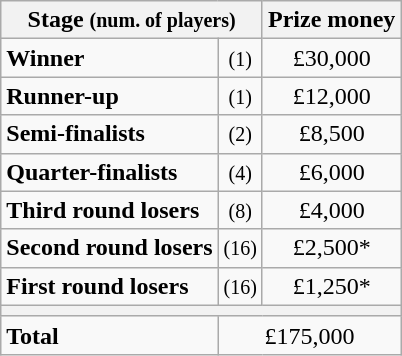<table class="wikitable">
<tr>
<th colspan="2">Stage <small>(num. of players)</small></th>
<th>Prize money</th>
</tr>
<tr>
<td><strong>Winner</strong></td>
<td align="center"><small>(1)</small></td>
<td align="center">£30,000</td>
</tr>
<tr>
<td><strong>Runner-up</strong></td>
<td align="center"><small>(1)</small></td>
<td align="center">£12,000</td>
</tr>
<tr>
<td><strong>Semi-finalists</strong></td>
<td align="center"><small>(2)</small></td>
<td align="center">£8,500</td>
</tr>
<tr>
<td><strong>Quarter-finalists</strong></td>
<td align="center"><small>(4)</small></td>
<td align="center">£6,000</td>
</tr>
<tr>
<td><strong>Third round losers</strong></td>
<td align="center"><small>(8)</small></td>
<td align="center">£4,000</td>
</tr>
<tr>
<td><strong>Second round losers</strong></td>
<td align="center"><small>(16)</small></td>
<td align="center">£2,500*</td>
</tr>
<tr>
<td><strong>First round losers</strong></td>
<td align="center"><small>(16)</small></td>
<td align="center">£1,250*</td>
</tr>
<tr>
<th colspan="3"></th>
</tr>
<tr>
<td><strong>Total</strong></td>
<td colspan="2" align="center">£175,000</td>
</tr>
</table>
